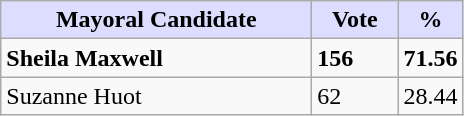<table class="wikitable">
<tr>
<th style="background:#ddf; width:200px;">Mayoral Candidate</th>
<th style="background:#ddf; width:50px;">Vote</th>
<th style="background:#ddf; width:30px;">%</th>
</tr>
<tr>
<td><strong>Sheila Maxwell</strong></td>
<td><strong>156</strong></td>
<td><strong>71.56</strong></td>
</tr>
<tr>
<td>Suzanne Huot</td>
<td>62</td>
<td>28.44</td>
</tr>
</table>
